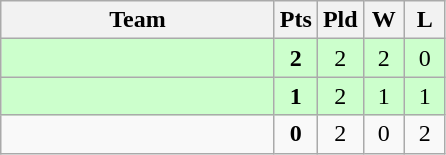<table class=wikitable style="text-align:center">
<tr>
<th width=175>Team</th>
<th width=20>Pts</th>
<th width=20>Pld</th>
<th width=20>W</th>
<th width=20>L</th>
</tr>
<tr bgcolor="#ccffcc">
<td style="text-align:left"></td>
<td><strong>2</strong></td>
<td>2</td>
<td>2</td>
<td>0</td>
</tr>
<tr bgcolor="#ccffcc">
<td style="text-align:left"></td>
<td><strong>1</strong></td>
<td>2</td>
<td>1</td>
<td>1</td>
</tr>
<tr>
<td style="text-align:left"></td>
<td><strong>0</strong></td>
<td>2</td>
<td>0</td>
<td>2</td>
</tr>
</table>
